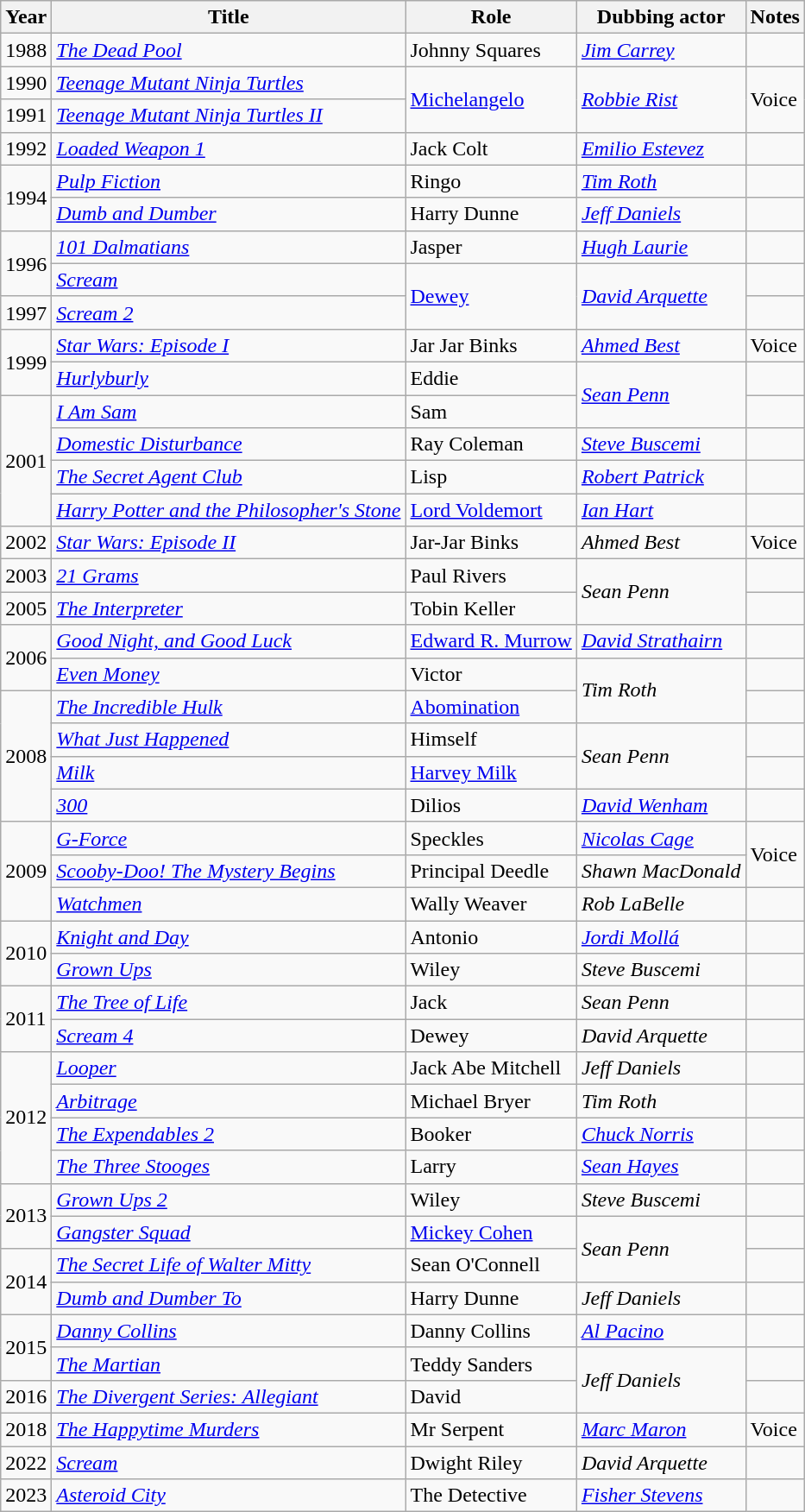<table class="wikitable sortable">
<tr>
<th>Year</th>
<th>Title</th>
<th>Role</th>
<th>Dubbing actor</th>
<th class="unsortable">Notes</th>
</tr>
<tr>
<td>1988</td>
<td data-sort-value="Dead Pool, The"><em><a href='#'>The Dead Pool</a></em></td>
<td>Johnny Squares</td>
<td><em><a href='#'>Jim Carrey</a></em></td>
<td></td>
</tr>
<tr>
<td>1990</td>
<td><em><a href='#'>Teenage Mutant Ninja Turtles</a></em></td>
<td rowspan=2><a href='#'>Michelangelo</a></td>
<td rowspan=2><em><a href='#'>Robbie Rist</a></em></td>
<td rowspan=2>Voice</td>
</tr>
<tr>
<td>1991</td>
<td><em><a href='#'>Teenage Mutant Ninja Turtles II</a></em></td>
</tr>
<tr>
<td>1992</td>
<td><em><a href='#'>Loaded Weapon 1</a></em></td>
<td>Jack Colt</td>
<td><em><a href='#'>Emilio Estevez</a></em></td>
<td></td>
</tr>
<tr>
<td rowspan=2>1994</td>
<td><em><a href='#'>Pulp Fiction</a></em></td>
<td>Ringo</td>
<td><em><a href='#'>Tim Roth</a></em></td>
<td></td>
</tr>
<tr>
<td><em><a href='#'>Dumb and Dumber</a></em></td>
<td>Harry Dunne</td>
<td><em><a href='#'>Jeff Daniels</a></em></td>
<td></td>
</tr>
<tr>
<td rowspan=2>1996</td>
<td><em><a href='#'>101 Dalmatians</a></em></td>
<td>Jasper</td>
<td><em><a href='#'>Hugh Laurie</a></em></td>
<td></td>
</tr>
<tr>
<td><em><a href='#'>Scream</a></em></td>
<td rowspan=2><a href='#'>Dewey</a></td>
<td rowspan=2><em><a href='#'>David Arquette</a></em></td>
<td></td>
</tr>
<tr>
<td>1997</td>
<td><em><a href='#'>Scream 2</a></em></td>
<td></td>
</tr>
<tr>
<td rowspan=2>1999</td>
<td><em><a href='#'>Star Wars: Episode I</a></em></td>
<td>Jar Jar Binks</td>
<td><em><a href='#'>Ahmed Best</a></em></td>
<td>Voice</td>
</tr>
<tr>
<td><em><a href='#'>Hurlyburly</a></em></td>
<td>Eddie</td>
<td rowspan=2><em><a href='#'>Sean Penn</a></em></td>
<td></td>
</tr>
<tr>
<td rowspan=4>2001</td>
<td><em><a href='#'>I Am Sam</a></em></td>
<td>Sam</td>
<td></td>
</tr>
<tr>
<td><em><a href='#'>Domestic Disturbance</a></em></td>
<td>Ray Coleman</td>
<td><em><a href='#'>Steve Buscemi</a></em></td>
<td></td>
</tr>
<tr>
<td data-sort-value="Secret Agent Club, The"><em><a href='#'>The Secret Agent Club</a></em></td>
<td>Lisp</td>
<td><em><a href='#'>Robert Patrick</a></em></td>
<td></td>
</tr>
<tr>
<td><em><a href='#'>Harry Potter and the Philosopher's Stone</a></em></td>
<td><a href='#'>Lord Voldemort</a></td>
<td><em><a href='#'>Ian Hart</a></em></td>
<td></td>
</tr>
<tr>
<td>2002</td>
<td><em><a href='#'>Star Wars: Episode II</a></em></td>
<td>Jar-Jar Binks</td>
<td><em>Ahmed Best</em></td>
<td>Voice</td>
</tr>
<tr>
<td>2003</td>
<td><em><a href='#'>21 Grams</a></em></td>
<td>Paul Rivers</td>
<td rowspan=2><em>Sean Penn</em></td>
<td></td>
</tr>
<tr>
<td>2005</td>
<td data-sort-value="Interpreter, The"><em><a href='#'>The Interpreter</a></em></td>
<td>Tobin Keller</td>
<td></td>
</tr>
<tr>
<td rowspan=2>2006</td>
<td><em><a href='#'>Good Night, and Good Luck</a></em></td>
<td><a href='#'>Edward R. Murrow</a></td>
<td><em><a href='#'>David Strathairn</a></em></td>
<td></td>
</tr>
<tr>
<td><em><a href='#'>Even Money</a></em></td>
<td>Victor</td>
<td rowspan=2><em>Tim Roth</em></td>
<td></td>
</tr>
<tr>
<td rowspan=4>2008</td>
<td data-sort-value="Incredible Hulk, The"><em><a href='#'>The Incredible Hulk</a></em></td>
<td><a href='#'>Abomination</a></td>
<td></td>
</tr>
<tr>
<td><em><a href='#'>What Just Happened</a></em></td>
<td>Himself</td>
<td rowspan=2><em>Sean Penn</em></td>
<td></td>
</tr>
<tr>
<td><em><a href='#'>Milk</a></em></td>
<td><a href='#'>Harvey Milk</a></td>
<td></td>
</tr>
<tr>
<td><em><a href='#'>300</a></em></td>
<td>Dilios</td>
<td><em><a href='#'>David Wenham</a></em></td>
<td></td>
</tr>
<tr>
<td rowspan=3>2009</td>
<td><em><a href='#'>G-Force</a></em></td>
<td>Speckles</td>
<td><em><a href='#'>Nicolas Cage</a></em></td>
<td rowspan=2>Voice</td>
</tr>
<tr>
<td><em><a href='#'>Scooby-Doo! The Mystery Begins</a></em></td>
<td>Principal Deedle</td>
<td><em>Shawn MacDonald</em></td>
</tr>
<tr>
<td><em><a href='#'>Watchmen</a></em></td>
<td>Wally Weaver</td>
<td><em>Rob LaBelle</em></td>
<td></td>
</tr>
<tr>
<td rowspan=2>2010</td>
<td><em><a href='#'>Knight and Day</a></em></td>
<td>Antonio</td>
<td><em><a href='#'>Jordi Mollá</a></em></td>
<td></td>
</tr>
<tr>
<td><em><a href='#'>Grown Ups</a></em></td>
<td>Wiley</td>
<td><em>Steve Buscemi</em></td>
<td></td>
</tr>
<tr>
<td rowspan=2>2011</td>
<td data-sort-value="Tree of Life, The"><em><a href='#'>The Tree of Life</a></em></td>
<td>Jack</td>
<td><em>Sean Penn</em></td>
<td></td>
</tr>
<tr>
<td><em><a href='#'>Scream 4</a></em></td>
<td>Dewey</td>
<td><em>David Arquette</em></td>
<td></td>
</tr>
<tr>
<td rowspan=4>2012</td>
<td><em><a href='#'>Looper</a></em></td>
<td>Jack Abe Mitchell</td>
<td><em>Jeff Daniels</em></td>
<td></td>
</tr>
<tr>
<td><em><a href='#'>Arbitrage</a></em></td>
<td>Michael Bryer</td>
<td><em>Tim Roth</em></td>
<td></td>
</tr>
<tr>
<td data-sort-value="Expendables 2, The"><em><a href='#'>The Expendables 2</a></em></td>
<td>Booker</td>
<td><em><a href='#'>Chuck Norris</a></em></td>
<td></td>
</tr>
<tr>
<td data-sort-value="Three Stooges, The"><em><a href='#'>The Three Stooges</a></em></td>
<td>Larry</td>
<td><em><a href='#'>Sean Hayes</a></em></td>
<td></td>
</tr>
<tr>
<td rowspan=2>2013</td>
<td><em><a href='#'>Grown Ups 2</a></em></td>
<td>Wiley</td>
<td><em>Steve Buscemi</em></td>
<td></td>
</tr>
<tr>
<td><em><a href='#'>Gangster Squad</a></em></td>
<td><a href='#'>Mickey Cohen</a></td>
<td rowspan=2><em>Sean Penn</em></td>
<td></td>
</tr>
<tr>
<td rowspan=2>2014</td>
<td data-sort-value="Secret Life of Walter Mitty, The"><em><a href='#'>The Secret Life of Walter Mitty</a></em></td>
<td>Sean O'Connell</td>
<td></td>
</tr>
<tr>
<td><em><a href='#'>Dumb and Dumber To</a></em></td>
<td>Harry Dunne</td>
<td><em>Jeff Daniels</em></td>
<td></td>
</tr>
<tr>
<td rowspan=2>2015</td>
<td><em><a href='#'>Danny Collins</a></em></td>
<td>Danny Collins</td>
<td><em><a href='#'>Al Pacino</a></em></td>
<td></td>
</tr>
<tr>
<td data-sort-value="Martian, The"><em><a href='#'>The Martian</a></em></td>
<td>Teddy Sanders</td>
<td rowspan=2><em>Jeff Daniels</em></td>
<td></td>
</tr>
<tr>
<td>2016</td>
<td data-sort-value="Divergent Series: Allegiant, The"><em><a href='#'>The Divergent Series: Allegiant</a></em></td>
<td>David</td>
<td></td>
</tr>
<tr>
<td>2018</td>
<td data-sort-value="Happytime Murders, The"><em><a href='#'>The Happytime Murders</a></em></td>
<td>Mr Serpent</td>
<td><em><a href='#'>Marc Maron</a></em></td>
<td>Voice</td>
</tr>
<tr>
<td>2022</td>
<td><em><a href='#'>Scream</a></em></td>
<td>Dwight Riley</td>
<td><em>David Arquette</em></td>
<td></td>
</tr>
<tr>
<td>2023</td>
<td><em><a href='#'>Asteroid City</a></em></td>
<td>The Detective</td>
<td><em><a href='#'>Fisher Stevens</a></em></td>
<td></td>
</tr>
</table>
